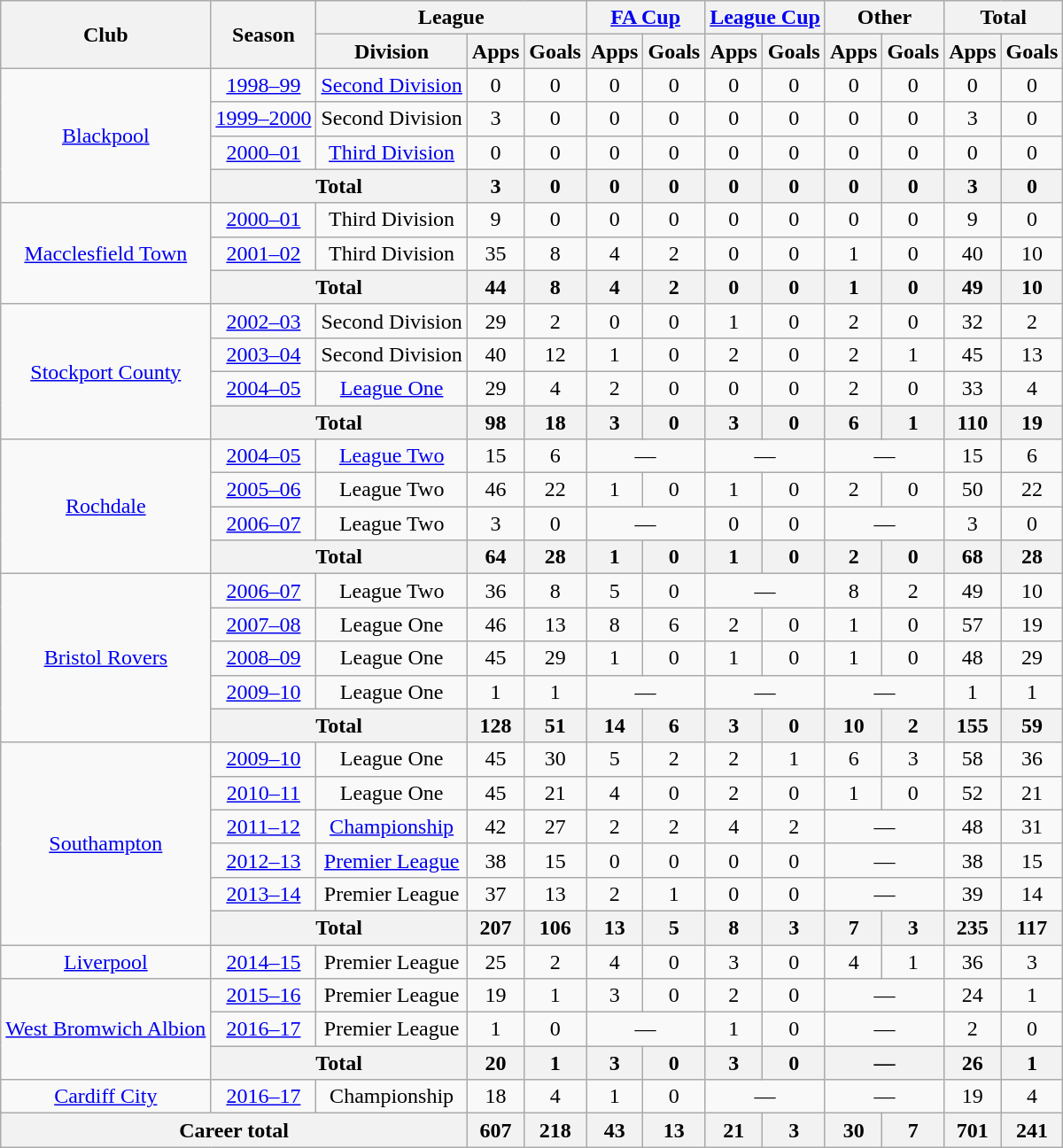<table class=wikitable style="text-align:center">
<tr>
<th rowspan=2>Club</th>
<th rowspan=2>Season</th>
<th colspan=3>League</th>
<th colspan=2><a href='#'>FA Cup</a></th>
<th colspan=2><a href='#'>League Cup</a></th>
<th colspan=2>Other</th>
<th colspan=2>Total</th>
</tr>
<tr>
<th>Division</th>
<th>Apps</th>
<th>Goals</th>
<th>Apps</th>
<th>Goals</th>
<th>Apps</th>
<th>Goals</th>
<th>Apps</th>
<th>Goals</th>
<th>Apps</th>
<th>Goals</th>
</tr>
<tr>
<td rowspan=4><a href='#'>Blackpool</a></td>
<td><a href='#'>1998–99</a></td>
<td><a href='#'>Second Division</a></td>
<td>0</td>
<td>0</td>
<td>0</td>
<td>0</td>
<td>0</td>
<td>0</td>
<td>0</td>
<td>0</td>
<td>0</td>
<td>0</td>
</tr>
<tr>
<td><a href='#'>1999–2000</a></td>
<td>Second Division</td>
<td>3</td>
<td>0</td>
<td>0</td>
<td>0</td>
<td>0</td>
<td>0</td>
<td>0</td>
<td>0</td>
<td>3</td>
<td>0</td>
</tr>
<tr>
<td><a href='#'>2000–01</a></td>
<td><a href='#'>Third Division</a></td>
<td>0</td>
<td>0</td>
<td>0</td>
<td>0</td>
<td>0</td>
<td>0</td>
<td>0</td>
<td>0</td>
<td>0</td>
<td>0</td>
</tr>
<tr>
<th colspan=2>Total</th>
<th>3</th>
<th>0</th>
<th>0</th>
<th>0</th>
<th>0</th>
<th>0</th>
<th>0</th>
<th>0</th>
<th>3</th>
<th>0</th>
</tr>
<tr>
<td rowspan=3><a href='#'>Macclesfield Town</a></td>
<td><a href='#'>2000–01</a></td>
<td>Third Division</td>
<td>9</td>
<td>0</td>
<td>0</td>
<td>0</td>
<td>0</td>
<td>0</td>
<td>0</td>
<td>0</td>
<td>9</td>
<td>0</td>
</tr>
<tr>
<td><a href='#'>2001–02</a></td>
<td>Third Division</td>
<td>35</td>
<td>8</td>
<td>4</td>
<td>2</td>
<td>0</td>
<td>0</td>
<td>1</td>
<td>0</td>
<td>40</td>
<td>10</td>
</tr>
<tr>
<th colspan=2>Total</th>
<th>44</th>
<th>8</th>
<th>4</th>
<th>2</th>
<th>0</th>
<th>0</th>
<th>1</th>
<th>0</th>
<th>49</th>
<th>10</th>
</tr>
<tr>
<td rowspan=4><a href='#'>Stockport County</a></td>
<td><a href='#'>2002–03</a></td>
<td>Second Division</td>
<td>29</td>
<td>2</td>
<td>0</td>
<td>0</td>
<td>1</td>
<td>0</td>
<td>2</td>
<td>0</td>
<td>32</td>
<td>2</td>
</tr>
<tr>
<td><a href='#'>2003–04</a></td>
<td>Second Division</td>
<td>40</td>
<td>12</td>
<td>1</td>
<td>0</td>
<td>2</td>
<td>0</td>
<td>2</td>
<td>1</td>
<td>45</td>
<td>13</td>
</tr>
<tr>
<td><a href='#'>2004–05</a></td>
<td><a href='#'>League One</a></td>
<td>29</td>
<td>4</td>
<td>2</td>
<td>0</td>
<td>0</td>
<td>0</td>
<td>2</td>
<td>0</td>
<td>33</td>
<td>4</td>
</tr>
<tr>
<th colspan=2>Total</th>
<th>98</th>
<th>18</th>
<th>3</th>
<th>0</th>
<th>3</th>
<th>0</th>
<th>6</th>
<th>1</th>
<th>110</th>
<th>19</th>
</tr>
<tr>
<td rowspan=4><a href='#'>Rochdale</a></td>
<td><a href='#'>2004–05</a></td>
<td><a href='#'>League Two</a></td>
<td>15</td>
<td>6</td>
<td colspan=2>—</td>
<td colspan=2>—</td>
<td colspan=2>—</td>
<td>15</td>
<td>6</td>
</tr>
<tr>
<td><a href='#'>2005–06</a></td>
<td>League Two</td>
<td>46</td>
<td>22</td>
<td>1</td>
<td>0</td>
<td>1</td>
<td>0</td>
<td>2</td>
<td>0</td>
<td>50</td>
<td>22</td>
</tr>
<tr>
<td><a href='#'>2006–07</a></td>
<td>League Two</td>
<td>3</td>
<td>0</td>
<td colspan=2>—</td>
<td>0</td>
<td>0</td>
<td colspan=2>—</td>
<td>3</td>
<td>0</td>
</tr>
<tr>
<th colspan=2>Total</th>
<th>64</th>
<th>28</th>
<th>1</th>
<th>0</th>
<th>1</th>
<th>0</th>
<th>2</th>
<th>0</th>
<th>68</th>
<th>28</th>
</tr>
<tr>
<td rowspan=5><a href='#'>Bristol Rovers</a></td>
<td><a href='#'>2006–07</a></td>
<td>League Two</td>
<td>36</td>
<td>8</td>
<td>5</td>
<td>0</td>
<td colspan=2>—</td>
<td>8</td>
<td>2</td>
<td>49</td>
<td>10</td>
</tr>
<tr>
<td><a href='#'>2007–08</a></td>
<td>League One</td>
<td>46</td>
<td>13</td>
<td>8</td>
<td>6</td>
<td>2</td>
<td>0</td>
<td>1</td>
<td>0</td>
<td>57</td>
<td>19</td>
</tr>
<tr>
<td><a href='#'>2008–09</a></td>
<td>League One</td>
<td>45</td>
<td>29</td>
<td>1</td>
<td>0</td>
<td>1</td>
<td>0</td>
<td>1</td>
<td>0</td>
<td>48</td>
<td>29</td>
</tr>
<tr>
<td><a href='#'>2009–10</a></td>
<td>League One</td>
<td>1</td>
<td>1</td>
<td colspan=2>—</td>
<td colspan=2>—</td>
<td colspan=2>—</td>
<td>1</td>
<td>1</td>
</tr>
<tr>
<th colspan=2>Total</th>
<th>128</th>
<th>51</th>
<th>14</th>
<th>6</th>
<th>3</th>
<th>0</th>
<th>10</th>
<th>2</th>
<th>155</th>
<th>59</th>
</tr>
<tr>
<td rowspan=6><a href='#'>Southampton</a></td>
<td><a href='#'>2009–10</a></td>
<td>League One</td>
<td>45</td>
<td>30</td>
<td>5</td>
<td>2</td>
<td>2</td>
<td>1</td>
<td>6</td>
<td>3</td>
<td>58</td>
<td>36</td>
</tr>
<tr>
<td><a href='#'>2010–11</a></td>
<td>League One</td>
<td>45</td>
<td>21</td>
<td>4</td>
<td>0</td>
<td>2</td>
<td>0</td>
<td>1</td>
<td>0</td>
<td>52</td>
<td>21</td>
</tr>
<tr>
<td><a href='#'>2011–12</a></td>
<td><a href='#'>Championship</a></td>
<td>42</td>
<td>27</td>
<td>2</td>
<td>2</td>
<td>4</td>
<td>2</td>
<td colspan=2>—</td>
<td>48</td>
<td>31</td>
</tr>
<tr>
<td><a href='#'>2012–13</a></td>
<td><a href='#'>Premier League</a></td>
<td>38</td>
<td>15</td>
<td>0</td>
<td>0</td>
<td>0</td>
<td>0</td>
<td colspan=2>—</td>
<td>38</td>
<td>15</td>
</tr>
<tr>
<td><a href='#'>2013–14</a></td>
<td>Premier League</td>
<td>37</td>
<td>13</td>
<td>2</td>
<td>1</td>
<td>0</td>
<td>0</td>
<td colspan=2>—</td>
<td>39</td>
<td>14</td>
</tr>
<tr>
<th colspan=2>Total</th>
<th>207</th>
<th>106</th>
<th>13</th>
<th>5</th>
<th>8</th>
<th>3</th>
<th>7</th>
<th>3</th>
<th>235</th>
<th>117</th>
</tr>
<tr>
<td><a href='#'>Liverpool</a></td>
<td><a href='#'>2014–15</a></td>
<td>Premier League</td>
<td>25</td>
<td>2</td>
<td>4</td>
<td>0</td>
<td>3</td>
<td>0</td>
<td>4</td>
<td>1</td>
<td>36</td>
<td>3</td>
</tr>
<tr>
<td rowspan=3><a href='#'>West Bromwich Albion</a></td>
<td><a href='#'>2015–16</a></td>
<td>Premier League</td>
<td>19</td>
<td>1</td>
<td>3</td>
<td>0</td>
<td>2</td>
<td>0</td>
<td colspan=2>—</td>
<td>24</td>
<td>1</td>
</tr>
<tr>
<td><a href='#'>2016–17</a></td>
<td>Premier League</td>
<td>1</td>
<td>0</td>
<td colspan=2>—</td>
<td>1</td>
<td>0</td>
<td colspan=2>—</td>
<td>2</td>
<td>0</td>
</tr>
<tr>
<th colspan=2>Total</th>
<th>20</th>
<th>1</th>
<th>3</th>
<th>0</th>
<th>3</th>
<th>0</th>
<th colspan=2>—</th>
<th>26</th>
<th>1</th>
</tr>
<tr>
<td><a href='#'>Cardiff City</a></td>
<td><a href='#'>2016–17</a></td>
<td>Championship</td>
<td>18</td>
<td>4</td>
<td>1</td>
<td>0</td>
<td colspan=2>—</td>
<td colspan=2>—</td>
<td>19</td>
<td>4</td>
</tr>
<tr>
<th colspan=3>Career total</th>
<th>607</th>
<th>218</th>
<th>43</th>
<th>13</th>
<th>21</th>
<th>3</th>
<th>30</th>
<th>7</th>
<th>701</th>
<th>241</th>
</tr>
</table>
